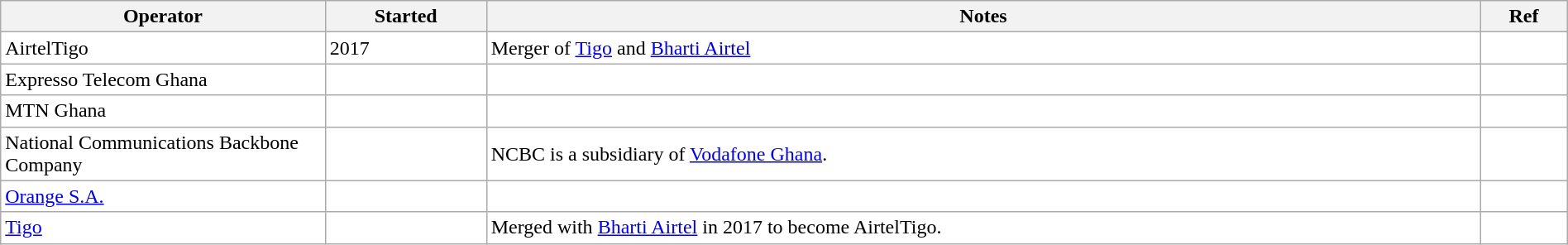<table class="wikitable" style="background: #FFFFFF; width: 100%; white-space: normal;">
<tr>
<th scope="col" width="100px">Operator</th>
<th scope="col" width="20px">Started</th>
<th scope="col" width="350px">Notes</th>
<th scope="col" width="20px">Ref</th>
</tr>
<tr>
<td>AirtelTigo</td>
<td>2017</td>
<td>Merger of <a href='#'>Tigo</a> and <a href='#'>Bharti Airtel</a></td>
<td></td>
</tr>
<tr>
<td>Expresso Telecom Ghana</td>
<td></td>
<td></td>
<td></td>
</tr>
<tr>
<td>MTN Ghana</td>
<td></td>
<td></td>
<td></td>
</tr>
<tr>
<td>National Communications Backbone Company</td>
<td></td>
<td>NCBC is a subsidiary of <a href='#'>Vodafone Ghana</a>.</td>
<td></td>
</tr>
<tr>
<td><a href='#'>Orange S.A.</a></td>
<td></td>
<td></td>
<td></td>
</tr>
<tr>
<td><a href='#'>Tigo</a></td>
<td></td>
<td>Merged with <a href='#'>Bharti Airtel</a> in 2017 to become AirtelTigo.</td>
<td></td>
</tr>
</table>
